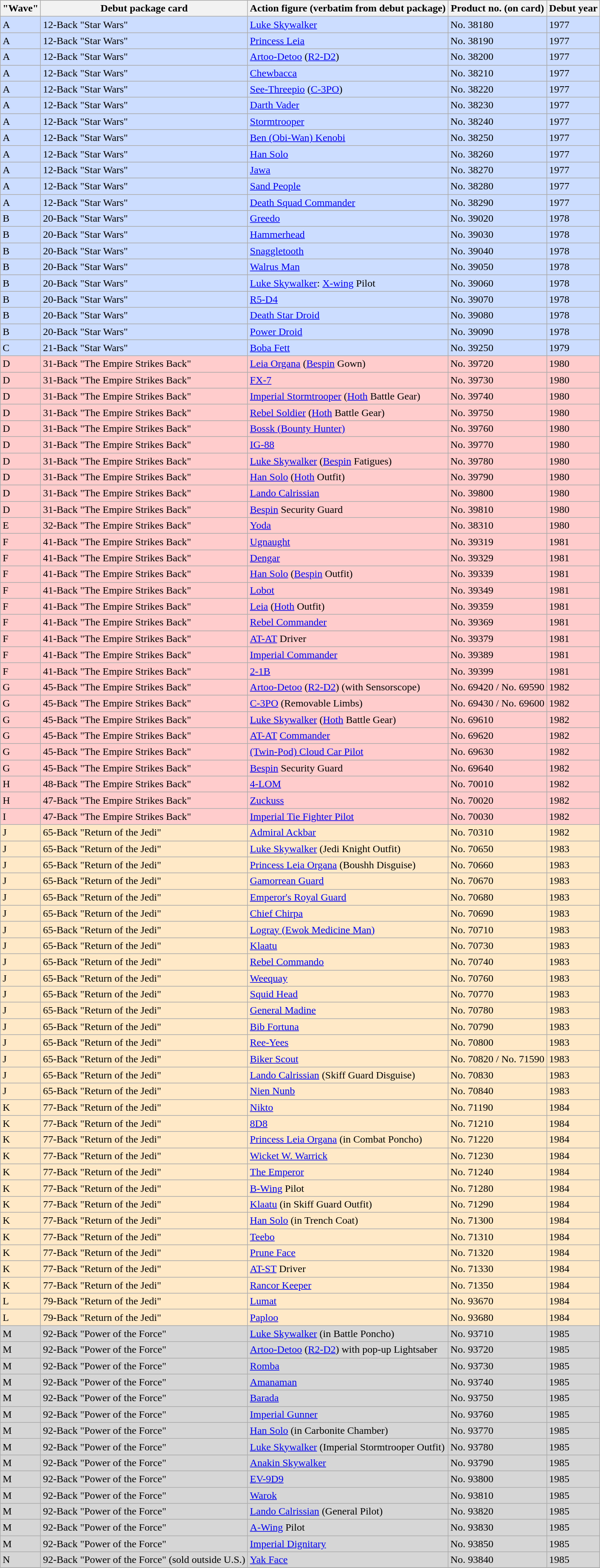<table class="wikitable sortable">
<tr>
<th>"Wave"</th>
<th>Debut package card</th>
<th>Action figure (verbatim from debut package)</th>
<th>Product no. (on card)</th>
<th>Debut year</th>
</tr>
<tr style="background: #ccddff;">
<td>A</td>
<td>12-Back "Star Wars"</td>
<td><a href='#'>Luke Skywalker</a></td>
<td>No. 38180</td>
<td>1977</td>
</tr>
<tr style="background: #ccddff;">
<td>A</td>
<td>12-Back "Star Wars"</td>
<td><a href='#'>Princess Leia</a></td>
<td>No. 38190</td>
<td>1977</td>
</tr>
<tr style="background: #ccddff;">
<td>A</td>
<td>12-Back "Star Wars"</td>
<td><a href='#'>Artoo-Detoo</a> (<a href='#'>R2-D2</a>)</td>
<td>No. 38200</td>
<td>1977</td>
</tr>
<tr style="background: #ccddff;">
<td>A</td>
<td>12-Back "Star Wars"</td>
<td><a href='#'>Chewbacca</a></td>
<td>No. 38210</td>
<td>1977</td>
</tr>
<tr style="background: #ccddff;">
<td>A</td>
<td>12-Back "Star Wars"</td>
<td><a href='#'>See-Threepio</a> (<a href='#'>C-3PO</a>)</td>
<td>No. 38220</td>
<td>1977</td>
</tr>
<tr style="background: #ccddff;">
<td>A</td>
<td>12-Back "Star Wars"</td>
<td><a href='#'>Darth Vader</a></td>
<td>No. 38230</td>
<td>1977</td>
</tr>
<tr style="background: #ccddff;">
<td>A</td>
<td>12-Back "Star Wars"</td>
<td><a href='#'>Stormtrooper</a></td>
<td>No. 38240</td>
<td>1977</td>
</tr>
<tr style="background: #ccddff;">
<td>A</td>
<td>12-Back "Star Wars"</td>
<td><a href='#'>Ben (Obi-Wan) Kenobi</a></td>
<td>No. 38250</td>
<td>1977</td>
</tr>
<tr style="background: #ccddff;">
<td>A</td>
<td>12-Back "Star Wars"</td>
<td><a href='#'>Han Solo</a></td>
<td>No. 38260</td>
<td>1977</td>
</tr>
<tr style="background: #ccddff;">
<td>A</td>
<td>12-Back "Star Wars"</td>
<td><a href='#'>Jawa</a></td>
<td>No. 38270</td>
<td>1977</td>
</tr>
<tr style="background: #ccddff;">
<td>A</td>
<td>12-Back "Star Wars"</td>
<td><a href='#'>Sand People</a></td>
<td>No. 38280</td>
<td>1977</td>
</tr>
<tr style="background: #ccddff;">
<td>A</td>
<td>12-Back "Star Wars"</td>
<td><a href='#'>Death Squad Commander</a></td>
<td>No. 38290</td>
<td>1977</td>
</tr>
<tr style="background: #ccddff;">
<td>B</td>
<td>20-Back "Star Wars"</td>
<td><a href='#'>Greedo</a></td>
<td>No. 39020</td>
<td>1978</td>
</tr>
<tr style="background: #ccddff;">
<td>B</td>
<td>20-Back "Star Wars"</td>
<td><a href='#'>Hammerhead</a></td>
<td>No. 39030</td>
<td>1978</td>
</tr>
<tr style="background: #ccddff;">
<td>B</td>
<td>20-Back "Star Wars"</td>
<td><a href='#'>Snaggletooth</a></td>
<td>No. 39040</td>
<td>1978</td>
</tr>
<tr style="background: #ccddff;">
<td>B</td>
<td>20-Back "Star Wars"</td>
<td><a href='#'>Walrus Man</a></td>
<td>No. 39050</td>
<td>1978</td>
</tr>
<tr style="background: #ccddff;">
<td>B</td>
<td>20-Back "Star Wars"</td>
<td><a href='#'>Luke Skywalker</a>: <a href='#'>X-wing</a> Pilot</td>
<td>No. 39060</td>
<td>1978</td>
</tr>
<tr style="background: #ccddff;">
<td>B</td>
<td>20-Back "Star Wars"</td>
<td><a href='#'>R5-D4</a></td>
<td>No. 39070</td>
<td>1978</td>
</tr>
<tr style="background: #ccddff;">
<td>B</td>
<td>20-Back "Star Wars"</td>
<td><a href='#'>Death Star Droid</a></td>
<td>No. 39080</td>
<td>1978</td>
</tr>
<tr style="background: #ccddff;">
<td>B</td>
<td>20-Back "Star Wars"</td>
<td><a href='#'>Power Droid</a></td>
<td>No. 39090</td>
<td>1978</td>
</tr>
<tr style="background: #ccddff;">
<td>C</td>
<td>21-Back "Star Wars"</td>
<td><a href='#'>Boba Fett</a></td>
<td>No. 39250</td>
<td>1979</td>
</tr>
<tr style="background: #ffcccc;">
<td>D</td>
<td>31-Back "The Empire Strikes Back"</td>
<td><a href='#'>Leia Organa</a> (<a href='#'>Bespin</a> Gown)</td>
<td>No. 39720</td>
<td>1980</td>
</tr>
<tr style="background: #ffcccc;">
<td>D</td>
<td>31-Back "The Empire Strikes Back"</td>
<td><a href='#'>FX-7</a></td>
<td>No. 39730</td>
<td>1980</td>
</tr>
<tr style="background: #ffcccc;">
<td>D</td>
<td>31-Back "The Empire Strikes Back"</td>
<td><a href='#'>Imperial Stormtrooper</a> (<a href='#'>Hoth</a> Battle Gear)</td>
<td>No. 39740</td>
<td>1980</td>
</tr>
<tr style="background: #ffcccc;">
<td>D</td>
<td>31-Back "The Empire Strikes Back"</td>
<td><a href='#'>Rebel Soldier</a> (<a href='#'>Hoth</a> Battle Gear)</td>
<td>No. 39750</td>
<td>1980</td>
</tr>
<tr style="background: #ffcccc;">
<td>D</td>
<td>31-Back "The Empire Strikes Back"</td>
<td><a href='#'>Bossk (Bounty Hunter)</a></td>
<td>No. 39760</td>
<td>1980</td>
</tr>
<tr style="background: #ffcccc;">
<td>D</td>
<td>31-Back "The Empire Strikes Back"</td>
<td><a href='#'>IG-88</a></td>
<td>No. 39770</td>
<td>1980</td>
</tr>
<tr style="background: #ffcccc;">
<td>D</td>
<td>31-Back "The Empire Strikes Back"</td>
<td><a href='#'>Luke Skywalker</a> (<a href='#'>Bespin</a> Fatigues)</td>
<td>No. 39780</td>
<td>1980</td>
</tr>
<tr style="background: #ffcccc;">
<td>D</td>
<td>31-Back "The Empire Strikes Back"</td>
<td><a href='#'>Han Solo</a> (<a href='#'>Hoth</a> Outfit)</td>
<td>No. 39790</td>
<td>1980</td>
</tr>
<tr style="background: #ffcccc;">
<td>D</td>
<td>31-Back "The Empire Strikes Back"</td>
<td><a href='#'>Lando Calrissian</a></td>
<td>No. 39800</td>
<td>1980</td>
</tr>
<tr style="background: #ffcccc;">
<td>D</td>
<td>31-Back "The Empire Strikes Back"</td>
<td><a href='#'>Bespin</a> Security Guard</td>
<td>No. 39810</td>
<td>1980</td>
</tr>
<tr style="background: #ffcccc;">
<td>E</td>
<td>32-Back "The Empire Strikes Back"</td>
<td><a href='#'>Yoda</a></td>
<td>No. 38310</td>
<td>1980</td>
</tr>
<tr style="background: #ffcccc;">
<td>F</td>
<td>41-Back "The Empire Strikes Back"</td>
<td><a href='#'>Ugnaught</a></td>
<td>No. 39319</td>
<td>1981</td>
</tr>
<tr style="background: #ffcccc;">
<td>F</td>
<td>41-Back "The Empire Strikes Back"</td>
<td><a href='#'>Dengar</a></td>
<td>No. 39329</td>
<td>1981</td>
</tr>
<tr style="background: #ffcccc;">
<td>F</td>
<td>41-Back "The Empire Strikes Back"</td>
<td><a href='#'>Han Solo</a> (<a href='#'>Bespin</a> Outfit)</td>
<td>No. 39339</td>
<td>1981</td>
</tr>
<tr style="background: #ffcccc;">
<td>F</td>
<td>41-Back "The Empire Strikes Back"</td>
<td><a href='#'>Lobot</a></td>
<td>No. 39349</td>
<td>1981</td>
</tr>
<tr style="background: #ffcccc;">
<td>F</td>
<td>41-Back "The Empire Strikes Back"</td>
<td><a href='#'>Leia</a> (<a href='#'>Hoth</a> Outfit)</td>
<td>No. 39359</td>
<td>1981</td>
</tr>
<tr style="background: #ffcccc;">
<td>F</td>
<td>41-Back "The Empire Strikes Back"</td>
<td><a href='#'>Rebel Commander</a></td>
<td>No. 39369</td>
<td>1981</td>
</tr>
<tr style="background: #ffcccc;">
<td>F</td>
<td>41-Back "The Empire Strikes Back"</td>
<td><a href='#'>AT-AT</a> Driver</td>
<td>No. 39379</td>
<td>1981</td>
</tr>
<tr style="background: #ffcccc;">
<td>F</td>
<td>41-Back "The Empire Strikes Back"</td>
<td><a href='#'>Imperial Commander</a></td>
<td>No. 39389</td>
<td>1981</td>
</tr>
<tr style="background: #ffcccc;">
<td>F</td>
<td>41-Back "The Empire Strikes Back"</td>
<td><a href='#'>2-1B</a></td>
<td>No. 39399</td>
<td>1981</td>
</tr>
<tr style="background: #ffcccc;">
<td>G</td>
<td>45-Back "The Empire Strikes Back"</td>
<td><a href='#'>Artoo-Detoo</a> (<a href='#'>R2-D2</a>) (with Sensorscope)</td>
<td>No. 69420 / No. 69590</td>
<td>1982</td>
</tr>
<tr style="background: #ffcccc;">
<td>G</td>
<td>45-Back "The Empire Strikes Back"</td>
<td><a href='#'>C-3PO</a> (Removable Limbs)</td>
<td>No. 69430 / No. 69600</td>
<td>1982</td>
</tr>
<tr style="background: #ffcccc;">
<td>G</td>
<td>45-Back "The Empire Strikes Back"</td>
<td><a href='#'>Luke Skywalker</a> (<a href='#'>Hoth</a> Battle Gear)</td>
<td>No. 69610</td>
<td>1982</td>
</tr>
<tr style="background: #ffcccc;">
<td>G</td>
<td>45-Back "The Empire Strikes Back"</td>
<td><a href='#'>AT-AT</a> <a href='#'>Commander</a></td>
<td>No. 69620</td>
<td>1982</td>
</tr>
<tr style="background: #ffcccc;">
<td>G</td>
<td>45-Back "The Empire Strikes Back"</td>
<td><a href='#'>(Twin-Pod) Cloud Car Pilot</a></td>
<td>No. 69630</td>
<td>1982</td>
</tr>
<tr style="background: #ffcccc;">
<td>G</td>
<td>45-Back "The Empire Strikes Back"</td>
<td><a href='#'>Bespin</a> Security Guard</td>
<td>No. 69640</td>
<td>1982</td>
</tr>
<tr style="background: #ffcccc;">
<td>H</td>
<td>48-Back "The Empire Strikes Back"</td>
<td><a href='#'>4-LOM</a></td>
<td>No. 70010</td>
<td>1982</td>
</tr>
<tr style="background: #ffcccc;">
<td>H</td>
<td>47-Back "The Empire Strikes Back"</td>
<td><a href='#'>Zuckuss</a></td>
<td>No. 70020</td>
<td>1982</td>
</tr>
<tr style="background: #ffcccc;">
<td>I</td>
<td>47-Back "The Empire Strikes Back"</td>
<td><a href='#'>Imperial Tie Fighter Pilot</a></td>
<td>No. 70030</td>
<td>1982</td>
</tr>
<tr style="background: #ffe9c7;">
<td>J</td>
<td>65-Back "Return of the Jedi"</td>
<td><a href='#'>Admiral Ackbar</a></td>
<td>No. 70310</td>
<td>1982</td>
</tr>
<tr style="background: #ffe9c7;">
<td>J</td>
<td>65-Back "Return of the Jedi"</td>
<td><a href='#'>Luke Skywalker</a> (Jedi Knight Outfit)</td>
<td>No. 70650</td>
<td>1983</td>
</tr>
<tr style="background: #ffe9c7;">
<td>J</td>
<td>65-Back "Return of the Jedi"</td>
<td><a href='#'>Princess Leia Organa</a> (Boushh Disguise)</td>
<td>No. 70660</td>
<td>1983</td>
</tr>
<tr style="background: #ffe9c7;">
<td>J</td>
<td>65-Back "Return of the Jedi"</td>
<td><a href='#'>Gamorrean Guard</a></td>
<td>No. 70670</td>
<td>1983</td>
</tr>
<tr style="background: #ffe9c7;">
<td>J</td>
<td>65-Back "Return of the Jedi"</td>
<td><a href='#'>Emperor's Royal Guard</a></td>
<td>No. 70680</td>
<td>1983</td>
</tr>
<tr style="background: #ffe9c7;">
<td>J</td>
<td>65-Back "Return of the Jedi"</td>
<td><a href='#'>Chief Chirpa</a></td>
<td>No. 70690</td>
<td>1983</td>
</tr>
<tr style="background: #ffe9c7;">
<td>J</td>
<td>65-Back "Return of the Jedi"</td>
<td><a href='#'>Logray (Ewok Medicine Man)</a></td>
<td>No. 70710</td>
<td>1983</td>
</tr>
<tr style="background: #ffe9c7;">
<td>J</td>
<td>65-Back "Return of the Jedi"</td>
<td><a href='#'>Klaatu</a></td>
<td>No. 70730</td>
<td>1983</td>
</tr>
<tr style="background: #ffe9c7;">
<td>J</td>
<td>65-Back "Return of the Jedi"</td>
<td><a href='#'>Rebel Commando</a></td>
<td>No. 70740</td>
<td>1983</td>
</tr>
<tr style="background: #ffe9c7;">
<td>J</td>
<td>65-Back "Return of the Jedi"</td>
<td><a href='#'>Weequay</a></td>
<td>No. 70760</td>
<td>1983</td>
</tr>
<tr style="background: #ffe9c7;">
<td>J</td>
<td>65-Back "Return of the Jedi"</td>
<td><a href='#'>Squid Head</a></td>
<td>No. 70770</td>
<td>1983</td>
</tr>
<tr style="background: #ffe9c7;">
<td>J</td>
<td>65-Back "Return of the Jedi"</td>
<td><a href='#'>General Madine</a></td>
<td>No. 70780</td>
<td>1983</td>
</tr>
<tr style="background: #ffe9c7;">
<td>J</td>
<td>65-Back "Return of the Jedi"</td>
<td><a href='#'>Bib Fortuna</a></td>
<td>No. 70790</td>
<td>1983</td>
</tr>
<tr style="background: #ffe9c7;">
<td>J</td>
<td>65-Back "Return of the Jedi"</td>
<td><a href='#'>Ree-Yees</a></td>
<td>No. 70800</td>
<td>1983</td>
</tr>
<tr style="background: #ffe9c7;">
<td>J</td>
<td>65-Back "Return of the Jedi"</td>
<td><a href='#'>Biker Scout</a></td>
<td>No. 70820 / No. 71590</td>
<td>1983</td>
</tr>
<tr style="background: #ffe9c7;">
<td>J</td>
<td>65-Back "Return of the Jedi"</td>
<td><a href='#'>Lando Calrissian</a> (Skiff Guard Disguise)</td>
<td>No. 70830</td>
<td>1983</td>
</tr>
<tr style="background: #ffe9c7;">
<td>J</td>
<td>65-Back "Return of the Jedi"</td>
<td><a href='#'>Nien Nunb</a></td>
<td>No. 70840</td>
<td>1983</td>
</tr>
<tr style="background: #ffe9c7;">
<td>K</td>
<td>77-Back "Return of the Jedi"</td>
<td><a href='#'>Nikto</a></td>
<td>No. 71190</td>
<td>1984</td>
</tr>
<tr style="background: #ffe9c7;">
<td>K</td>
<td>77-Back "Return of the Jedi"</td>
<td><a href='#'>8D8</a></td>
<td>No. 71210</td>
<td>1984</td>
</tr>
<tr style="background: #ffe9c7;">
<td>K</td>
<td>77-Back "Return of the Jedi"</td>
<td><a href='#'>Princess Leia Organa</a> (in Combat Poncho)</td>
<td>No. 71220</td>
<td>1984</td>
</tr>
<tr style="background: #ffe9c7;">
<td>K</td>
<td>77-Back "Return of the Jedi"</td>
<td><a href='#'>Wicket W. Warrick</a></td>
<td>No. 71230</td>
<td>1984</td>
</tr>
<tr style="background: #ffe9c7;">
<td>K</td>
<td>77-Back "Return of the Jedi"</td>
<td><a href='#'>The Emperor</a></td>
<td>No. 71240</td>
<td>1984</td>
</tr>
<tr style="background: #ffe9c7;">
<td>K</td>
<td>77-Back "Return of the Jedi"</td>
<td><a href='#'>B-Wing</a> Pilot</td>
<td>No. 71280</td>
<td>1984</td>
</tr>
<tr style="background: #ffe9c7;">
<td>K</td>
<td>77-Back "Return of the Jedi"</td>
<td><a href='#'>Klaatu</a> (in Skiff Guard Outfit)</td>
<td>No. 71290</td>
<td>1984</td>
</tr>
<tr style="background: #ffe9c7;">
<td>K</td>
<td>77-Back "Return of the Jedi"</td>
<td><a href='#'>Han Solo</a> (in Trench Coat)</td>
<td>No. 71300</td>
<td>1984</td>
</tr>
<tr style="background: #ffe9c7;">
<td>K</td>
<td>77-Back "Return of the Jedi"</td>
<td><a href='#'>Teebo</a></td>
<td>No. 71310</td>
<td>1984</td>
</tr>
<tr style="background: #ffe9c7;">
<td>K</td>
<td>77-Back "Return of the Jedi"</td>
<td><a href='#'>Prune Face</a></td>
<td>No. 71320</td>
<td>1984</td>
</tr>
<tr style="background: #ffe9c7;">
<td>K</td>
<td>77-Back "Return of the Jedi"</td>
<td><a href='#'>AT-ST</a> Driver</td>
<td>No. 71330</td>
<td>1984</td>
</tr>
<tr style="background: #ffe9c7;">
<td>K</td>
<td>77-Back "Return of the Jedi"</td>
<td><a href='#'>Rancor Keeper</a></td>
<td>No. 71350</td>
<td>1984</td>
</tr>
<tr style="background: #ffe9c7;">
<td>L</td>
<td>79-Back "Return of the Jedi"</td>
<td><a href='#'>Lumat</a></td>
<td>No. 93670</td>
<td>1984</td>
</tr>
<tr style="background: #ffe9c7;">
<td>L</td>
<td>79-Back "Return of the Jedi"</td>
<td><a href='#'>Paploo</a></td>
<td>No. 93680</td>
<td>1984</td>
</tr>
<tr style="background: #d6d6d6;">
<td>M</td>
<td>92-Back "Power of the Force"</td>
<td><a href='#'>Luke Skywalker</a> (in Battle Poncho)</td>
<td>No. 93710</td>
<td>1985</td>
</tr>
<tr style="background: #d6d6d6;">
<td>M</td>
<td>92-Back "Power of the Force"</td>
<td><a href='#'>Artoo-Detoo</a> (<a href='#'>R2-D2</a>) with pop-up Lightsaber</td>
<td>No. 93720</td>
<td>1985</td>
</tr>
<tr style="background: #d6d6d6;">
<td>M</td>
<td>92-Back "Power of the Force"</td>
<td><a href='#'>Romba</a></td>
<td>No. 93730</td>
<td>1985</td>
</tr>
<tr style="background: #d6d6d6;">
<td>M</td>
<td>92-Back "Power of the Force"</td>
<td><a href='#'>Amanaman</a></td>
<td>No. 93740</td>
<td>1985</td>
</tr>
<tr style="background: #d6d6d6;">
<td>M</td>
<td>92-Back "Power of the Force"</td>
<td><a href='#'>Barada</a></td>
<td>No. 93750</td>
<td>1985</td>
</tr>
<tr style="background: #d6d6d6;">
<td>M</td>
<td>92-Back "Power of the Force"</td>
<td><a href='#'>Imperial Gunner</a></td>
<td>No. 93760</td>
<td>1985</td>
</tr>
<tr style="background: #d6d6d6;">
<td>M</td>
<td>92-Back "Power of the Force"</td>
<td><a href='#'>Han Solo</a> (in Carbonite Chamber)</td>
<td>No. 93770</td>
<td>1985</td>
</tr>
<tr style="background: #d6d6d6;">
<td>M</td>
<td>92-Back "Power of the Force"</td>
<td><a href='#'>Luke Skywalker</a> (Imperial Stormtrooper Outfit)</td>
<td>No. 93780</td>
<td>1985</td>
</tr>
<tr style="background: #d6d6d6;">
<td>M</td>
<td>92-Back "Power of the Force"</td>
<td><a href='#'>Anakin Skywalker</a></td>
<td>No. 93790</td>
<td>1985</td>
</tr>
<tr style="background: #d6d6d6;">
<td>M</td>
<td>92-Back "Power of the Force"</td>
<td><a href='#'>EV-9D9</a></td>
<td>No. 93800</td>
<td>1985</td>
</tr>
<tr style="background: #d6d6d6;">
<td>M</td>
<td>92-Back "Power of the Force"</td>
<td><a href='#'>Warok</a></td>
<td>No. 93810</td>
<td>1985</td>
</tr>
<tr style="background: #d6d6d6;">
<td>M</td>
<td>92-Back "Power of the Force"</td>
<td><a href='#'>Lando Calrissian</a> (General Pilot)</td>
<td>No. 93820</td>
<td>1985</td>
</tr>
<tr style="background: #d6d6d6;">
<td>M</td>
<td>92-Back "Power of the Force"</td>
<td><a href='#'>A-Wing</a> Pilot</td>
<td>No. 93830</td>
<td>1985</td>
</tr>
<tr style="background: #d6d6d6;">
<td>M</td>
<td>92-Back "Power of the Force"</td>
<td><a href='#'>Imperial Dignitary</a></td>
<td>No. 93850</td>
<td>1985</td>
</tr>
<tr style="background: #d6d6d6;">
<td>N</td>
<td>92-Back "Power of the Force" (sold outside U.S.)</td>
<td><a href='#'>Yak Face</a></td>
<td>No. 93840</td>
<td>1985</td>
</tr>
<tr>
</tr>
</table>
